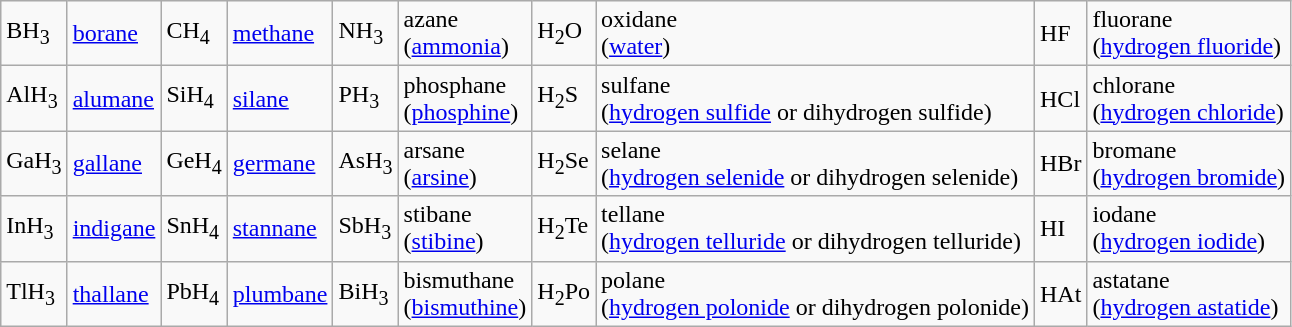<table class="wikitable">
<tr>
<td>BH<sub>3</sub></td>
<td><a href='#'>borane</a></td>
<td>CH<sub>4</sub></td>
<td><a href='#'>methane</a></td>
<td>NH<sub>3</sub></td>
<td>azane<br>(<a href='#'>ammonia</a>)</td>
<td>H<sub>2</sub>O</td>
<td>oxidane<br>(<a href='#'>water</a>)</td>
<td>HF</td>
<td>fluorane<br>(<a href='#'>hydrogen fluoride</a>)</td>
</tr>
<tr>
<td>AlH<sub>3</sub></td>
<td><a href='#'>alumane</a></td>
<td>SiH<sub>4</sub></td>
<td><a href='#'>silane</a></td>
<td>PH<sub>3</sub></td>
<td>phosphane<br>(<a href='#'>phosphine</a>)</td>
<td>H<sub>2</sub>S</td>
<td>sulfane<br>(<a href='#'>hydrogen sulfide</a> or dihydrogen sulfide)</td>
<td>HCl</td>
<td>chlorane<br>(<a href='#'>hydrogen chloride</a>)</td>
</tr>
<tr>
<td>GaH<sub>3</sub></td>
<td><a href='#'>gallane</a></td>
<td>GeH<sub>4</sub></td>
<td><a href='#'>germane</a></td>
<td>AsH<sub>3</sub></td>
<td>arsane<br>(<a href='#'>arsine</a>)</td>
<td>H<sub>2</sub>Se</td>
<td>selane<br>(<a href='#'>hydrogen selenide</a> or dihydrogen selenide)</td>
<td>HBr</td>
<td>bromane<br>(<a href='#'>hydrogen bromide</a>)</td>
</tr>
<tr>
<td>InH<sub>3</sub></td>
<td><a href='#'>indigane</a></td>
<td>SnH<sub>4</sub></td>
<td><a href='#'>stannane</a></td>
<td>SbH<sub>3</sub></td>
<td>stibane<br>(<a href='#'>stibine</a>)</td>
<td>H<sub>2</sub>Te</td>
<td>tellane<br>(<a href='#'>hydrogen telluride</a> or dihydrogen telluride)</td>
<td>HI</td>
<td>iodane<br>(<a href='#'>hydrogen iodide</a>)</td>
</tr>
<tr>
<td>TlH<sub>3</sub></td>
<td><a href='#'>thallane</a></td>
<td>PbH<sub>4</sub></td>
<td><a href='#'>plumbane</a></td>
<td>BiH<sub>3</sub></td>
<td>bismuthane<br>(<a href='#'>bismuthine</a>)</td>
<td>H<sub>2</sub>Po</td>
<td>polane<br>(<a href='#'>hydrogen polonide</a> or dihydrogen polonide)</td>
<td>HAt</td>
<td>astatane<br>(<a href='#'>hydrogen astatide</a>)</td>
</tr>
</table>
